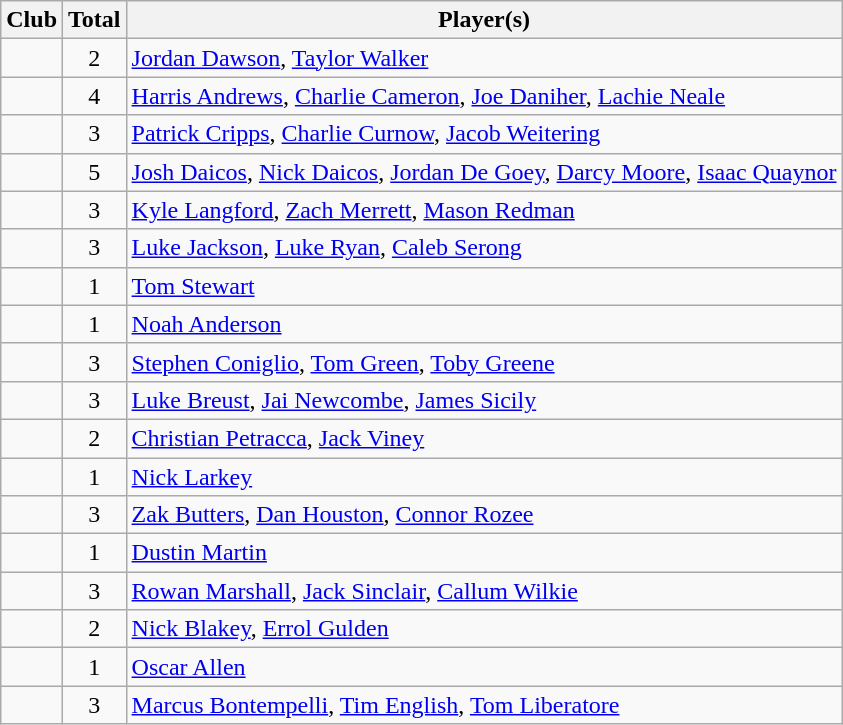<table class="wikitable sortable">
<tr>
<th>Club</th>
<th>Total</th>
<th class=unsortable>Player(s)</th>
</tr>
<tr>
<td></td>
<td align=center>2</td>
<td><a href='#'>Jordan Dawson</a>, <a href='#'>Taylor Walker</a></td>
</tr>
<tr>
<td></td>
<td align=center>4</td>
<td><a href='#'>Harris Andrews</a>, <a href='#'>Charlie Cameron</a>, <a href='#'>Joe Daniher</a>, <a href='#'>Lachie Neale</a></td>
</tr>
<tr>
<td></td>
<td align=center>3</td>
<td><a href='#'>Patrick Cripps</a>, <a href='#'>Charlie Curnow</a>, <a href='#'>Jacob Weitering</a></td>
</tr>
<tr>
<td></td>
<td align=center>5</td>
<td><a href='#'>Josh Daicos</a>, <a href='#'>Nick Daicos</a>, <a href='#'>Jordan De Goey</a>, <a href='#'>Darcy Moore</a>, <a href='#'>Isaac Quaynor</a></td>
</tr>
<tr>
<td></td>
<td align=center>3</td>
<td><a href='#'>Kyle Langford</a>, <a href='#'>Zach Merrett</a>, <a href='#'>Mason Redman</a></td>
</tr>
<tr>
<td></td>
<td align=center>3</td>
<td><a href='#'>Luke Jackson</a>, <a href='#'>Luke Ryan</a>, <a href='#'>Caleb Serong</a></td>
</tr>
<tr>
<td></td>
<td align=center>1</td>
<td><a href='#'>Tom Stewart</a></td>
</tr>
<tr>
<td></td>
<td align=center>1</td>
<td><a href='#'>Noah Anderson</a></td>
</tr>
<tr>
<td></td>
<td align=center>3</td>
<td><a href='#'>Stephen Coniglio</a>, <a href='#'>Tom Green</a>, <a href='#'>Toby Greene</a></td>
</tr>
<tr>
<td></td>
<td align=center>3</td>
<td><a href='#'>Luke Breust</a>, <a href='#'>Jai Newcombe</a>, <a href='#'>James Sicily</a></td>
</tr>
<tr>
<td></td>
<td align=center>2</td>
<td><a href='#'>Christian Petracca</a>, <a href='#'>Jack Viney</a></td>
</tr>
<tr>
<td></td>
<td align=center>1</td>
<td><a href='#'>Nick Larkey</a></td>
</tr>
<tr>
<td></td>
<td align=center>3</td>
<td><a href='#'>Zak Butters</a>, <a href='#'>Dan Houston</a>, <a href='#'>Connor Rozee</a></td>
</tr>
<tr>
<td></td>
<td align=center>1</td>
<td><a href='#'>Dustin Martin</a></td>
</tr>
<tr>
<td></td>
<td align=center>3</td>
<td><a href='#'>Rowan Marshall</a>, <a href='#'>Jack Sinclair</a>, <a href='#'>Callum Wilkie</a></td>
</tr>
<tr>
<td></td>
<td align=center>2</td>
<td><a href='#'>Nick Blakey</a>, <a href='#'>Errol Gulden</a></td>
</tr>
<tr>
<td></td>
<td align=center>1</td>
<td><a href='#'>Oscar Allen</a></td>
</tr>
<tr>
<td></td>
<td align=center>3</td>
<td><a href='#'>Marcus Bontempelli</a>, <a href='#'>Tim English</a>, <a href='#'>Tom Liberatore</a></td>
</tr>
</table>
